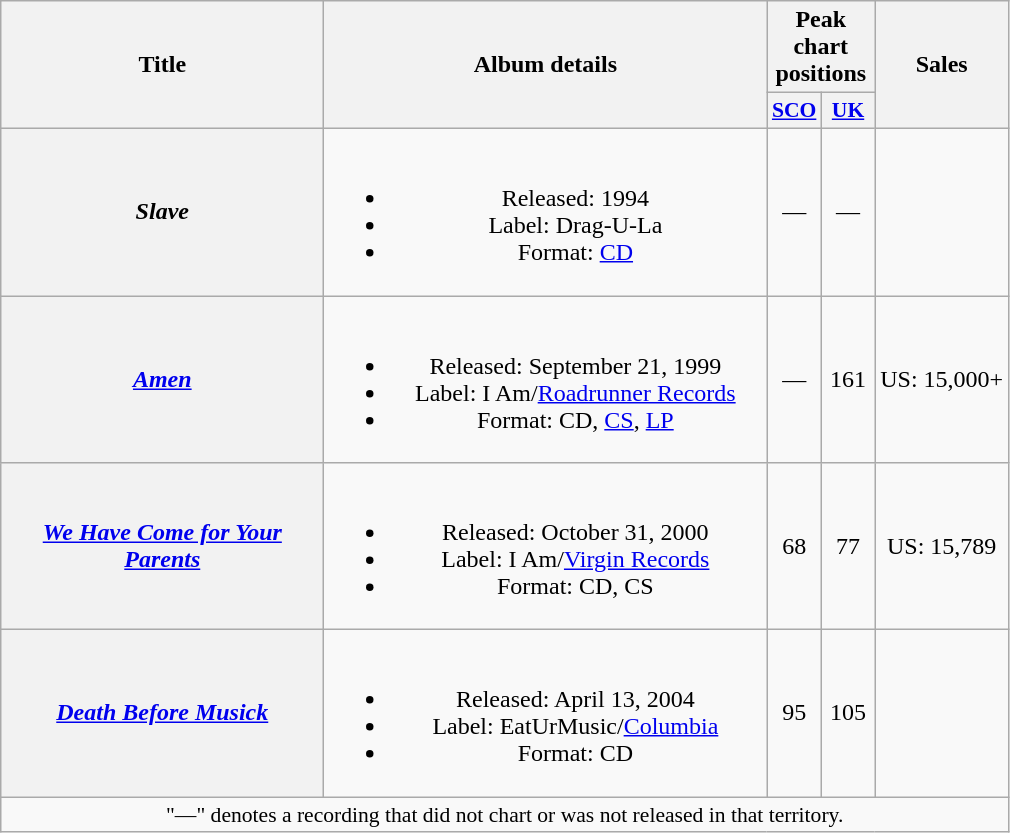<table class="wikitable plainrowheaders" style="text-align:center;" border="1">
<tr>
<th rowspan="2" scope="col" style="width:13em;">Title</th>
<th rowspan="2" scope="col" style="width:18em;">Album details</th>
<th colspan="2">Peak chart positions</th>
<th rowspan="2">Sales</th>
</tr>
<tr>
<th scope="col" style="width:2em;font-size:90%;"><a href='#'>SCO</a><br></th>
<th scope="col" style="width:2em;font-size:90%;"><a href='#'>UK</a><br></th>
</tr>
<tr>
<th scope="row"><em>Slave</em></th>
<td><br><ul><li>Released: 1994</li><li>Label: Drag-U-La</li><li>Format: <a href='#'>CD</a></li></ul></td>
<td>—</td>
<td>—</td>
<td></td>
</tr>
<tr>
<th scope="row"><em><a href='#'>Amen</a></em></th>
<td><br><ul><li>Released: September 21, 1999</li><li>Label: I Am/<a href='#'>Roadrunner Records</a></li><li>Format: CD, <a href='#'>CS</a>, <a href='#'>LP</a></li></ul></td>
<td>—</td>
<td>161</td>
<td>US: 15,000+</td>
</tr>
<tr>
<th scope="row"><em><a href='#'>We Have Come for Your Parents</a></em></th>
<td><br><ul><li>Released: October 31, 2000</li><li>Label: I Am/<a href='#'>Virgin Records</a></li><li>Format: CD, CS</li></ul></td>
<td>68</td>
<td>77</td>
<td>US: 15,789</td>
</tr>
<tr>
<th scope="row"><em><a href='#'>Death Before Musick</a></em></th>
<td><br><ul><li>Released: April 13, 2004</li><li>Label: EatUrMusic/<a href='#'>Columbia</a></li><li>Format: CD</li></ul></td>
<td>95</td>
<td>105</td>
<td></td>
</tr>
<tr>
<td colspan="5" style="font-size:90%">"—" denotes a recording that did not chart or was not released in that territory.</td>
</tr>
</table>
